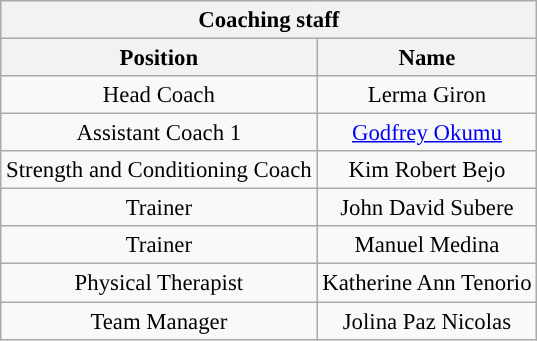<table class="wikitable" style="font-size:95%; text-align:center;">
<tr>
<th colspan="2">Coaching staff</th>
</tr>
<tr>
<th>Position</th>
<th>Name</th>
</tr>
<tr>
<td>Head Coach</td>
<td> Lerma Giron</td>
</tr>
<tr>
<td>Assistant Coach 1</td>
<td> <a href='#'>Godfrey Okumu</a></td>
</tr>
<tr>
<td>Strength and Conditioning Coach</td>
<td> Kim Robert Bejo</td>
</tr>
<tr>
<td>Trainer</td>
<td>  John David Subere</td>
</tr>
<tr>
<td>Trainer</td>
<td> Manuel Medina</td>
</tr>
<tr>
<td>Physical Therapist</td>
<td> Katherine Ann Tenorio</td>
</tr>
<tr>
<td>Team Manager</td>
<td> Jolina Paz Nicolas</td>
</tr>
</table>
